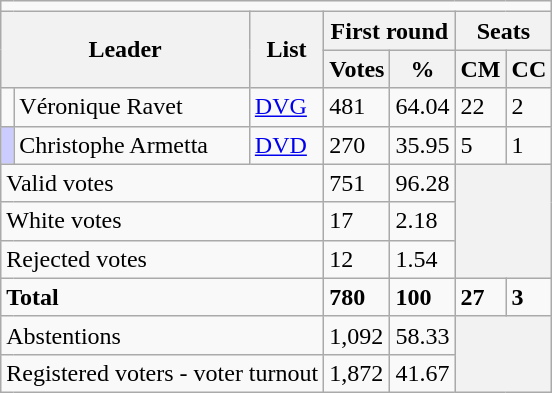<table class="wikitable">
<tr>
<td colspan="7"></td>
</tr>
<tr>
<th colspan="2" rowspan="2">Leader</th>
<th rowspan="2">List</th>
<th colspan="2">First round</th>
<th colspan="2">Seats</th>
</tr>
<tr>
<th>Votes</th>
<th>%</th>
<th>CM</th>
<th>CC</th>
</tr>
<tr>
<td bgcolor=></td>
<td>Véronique Ravet</td>
<td><a href='#'>DVG</a></td>
<td>481</td>
<td>64.04</td>
<td>22</td>
<td>2</td>
</tr>
<tr>
<td bgcolor="#ccccff"></td>
<td>Christophe Armetta</td>
<td><a href='#'>DVD</a></td>
<td>270</td>
<td>35.95</td>
<td>5</td>
<td>1</td>
</tr>
<tr>
<td colspan="3">Valid votes</td>
<td>751</td>
<td>96.28</td>
<th colspan="2" rowspan="3"></th>
</tr>
<tr>
<td colspan="3">White votes</td>
<td>17</td>
<td>2.18</td>
</tr>
<tr>
<td colspan="3">Rejected votes</td>
<td>12</td>
<td>1.54</td>
</tr>
<tr>
<td colspan="3"><strong>Total</strong></td>
<td><strong>780</strong></td>
<td><strong>100</strong></td>
<td><strong>27</strong></td>
<td><strong>3</strong></td>
</tr>
<tr>
<td colspan="3">Abstentions</td>
<td>1,092</td>
<td>58.33</td>
<th colspan="2" rowspan="2"></th>
</tr>
<tr>
<td colspan="3">Registered voters - voter turnout</td>
<td>1,872</td>
<td>41.67</td>
</tr>
</table>
